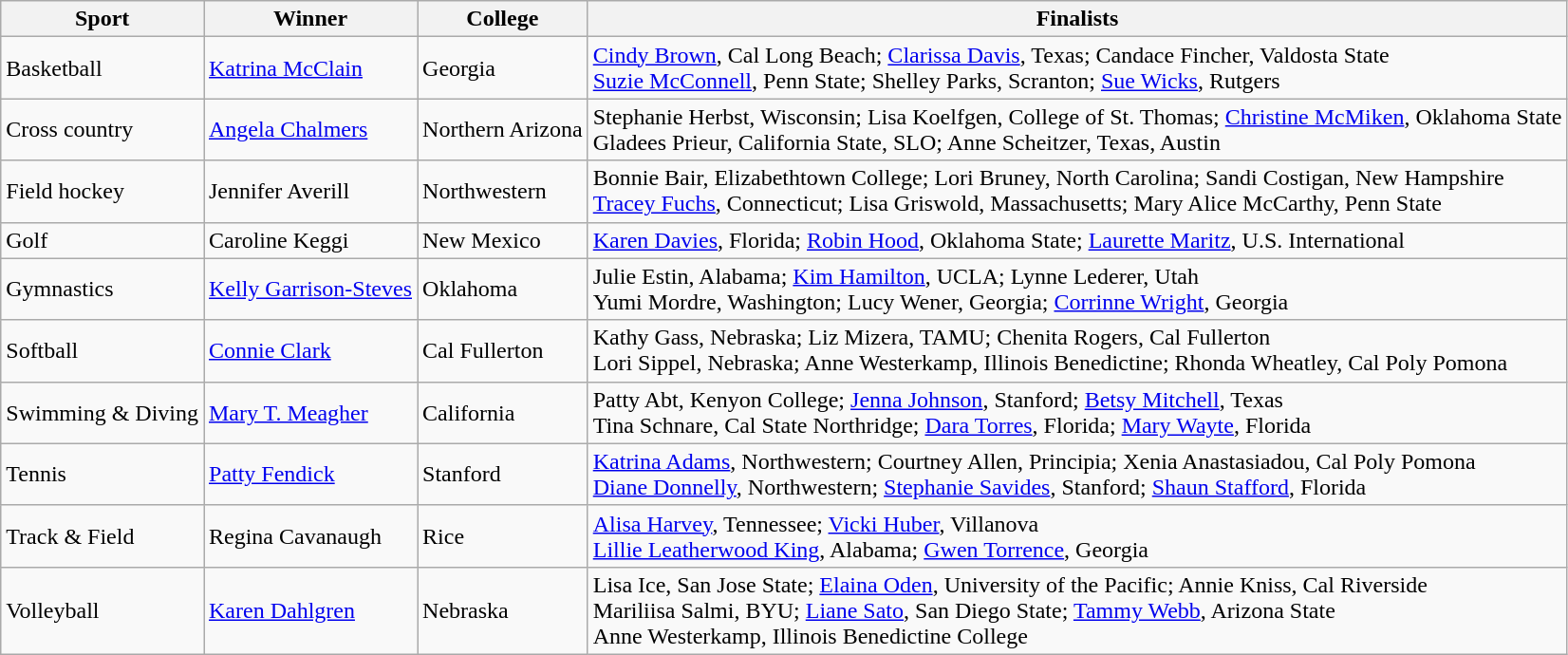<table class="wikitable">
<tr>
<th>Sport</th>
<th>Winner</th>
<th>College</th>
<th>Finalists</th>
</tr>
<tr>
<td>Basketball</td>
<td><a href='#'>Katrina McClain</a></td>
<td>Georgia</td>
<td><a href='#'>Cindy Brown</a>, Cal Long Beach; <a href='#'>Clarissa Davis</a>, Texas; Candace Fincher, Valdosta State<br><a href='#'>Suzie McConnell</a>, Penn State; Shelley Parks, Scranton; <a href='#'>Sue Wicks</a>, Rutgers</td>
</tr>
<tr>
<td>Cross country</td>
<td><a href='#'>Angela Chalmers</a></td>
<td>Northern Arizona</td>
<td>Stephanie Herbst, Wisconsin; Lisa Koelfgen, College of St. Thomas; <a href='#'>Christine McMiken</a>, Oklahoma State<br>Gladees Prieur, California State, SLO; Anne Scheitzer, Texas, Austin</td>
</tr>
<tr>
<td>Field hockey</td>
<td>Jennifer Averill</td>
<td>Northwestern</td>
<td>Bonnie Bair, Elizabethtown College; Lori Bruney, North Carolina; Sandi Costigan, New Hampshire<br><a href='#'>Tracey Fuchs</a>, Connecticut; Lisa Griswold, Massachusetts; Mary Alice McCarthy, Penn State</td>
</tr>
<tr>
<td>Golf</td>
<td>Caroline Keggi</td>
<td>New Mexico</td>
<td><a href='#'>Karen Davies</a>, Florida; <a href='#'>Robin Hood</a>, Oklahoma State; <a href='#'>Laurette Maritz</a>, U.S. International</td>
</tr>
<tr>
<td>Gymnastics</td>
<td><a href='#'>Kelly Garrison-Steves</a></td>
<td>Oklahoma</td>
<td>Julie Estin, Alabama; <a href='#'>Kim Hamilton</a>, UCLA; Lynne Lederer, Utah<br>Yumi Mordre, Washington; Lucy Wener, Georgia; <a href='#'>Corrinne Wright</a>, Georgia</td>
</tr>
<tr>
<td>Softball</td>
<td><a href='#'>Connie Clark</a></td>
<td>Cal Fullerton</td>
<td>Kathy Gass, Nebraska; Liz Mizera, TAMU; Chenita Rogers, Cal Fullerton<br>Lori Sippel, Nebraska; Anne Westerkamp, Illinois Benedictine; Rhonda Wheatley, Cal Poly Pomona</td>
</tr>
<tr>
<td>Swimming & Diving</td>
<td><a href='#'>Mary T. Meagher</a></td>
<td>California</td>
<td>Patty Abt, Kenyon College; <a href='#'>Jenna Johnson</a>, Stanford; <a href='#'>Betsy Mitchell</a>, Texas<br>Tina Schnare, Cal State Northridge; <a href='#'>Dara Torres</a>, Florida; <a href='#'>Mary Wayte</a>, Florida</td>
</tr>
<tr>
<td>Tennis</td>
<td><a href='#'>Patty Fendick</a></td>
<td>Stanford</td>
<td><a href='#'>Katrina Adams</a>, Northwestern; Courtney Allen, Principia; Xenia Anastasiadou, Cal Poly Pomona<br><a href='#'>Diane Donnelly</a>, Northwestern; <a href='#'>Stephanie Savides</a>, Stanford; <a href='#'>Shaun Stafford</a>, Florida</td>
</tr>
<tr>
<td>Track & Field</td>
<td>Regina Cavanaugh</td>
<td>Rice</td>
<td><a href='#'>Alisa Harvey</a>, Tennessee; <a href='#'>Vicki Huber</a>, Villanova<br><a href='#'>Lillie Leatherwood King</a>, Alabama; <a href='#'>Gwen Torrence</a>, Georgia</td>
</tr>
<tr>
<td>Volleyball</td>
<td><a href='#'>Karen Dahlgren</a></td>
<td>Nebraska</td>
<td>Lisa Ice, San Jose State; <a href='#'>Elaina Oden</a>, University of the Pacific; Annie Kniss, Cal Riverside<br>Mariliisa Salmi, BYU; <a href='#'>Liane Sato</a>, San Diego State; <a href='#'>Tammy Webb</a>, Arizona State<br>Anne Westerkamp, Illinois Benedictine College</td>
</tr>
</table>
